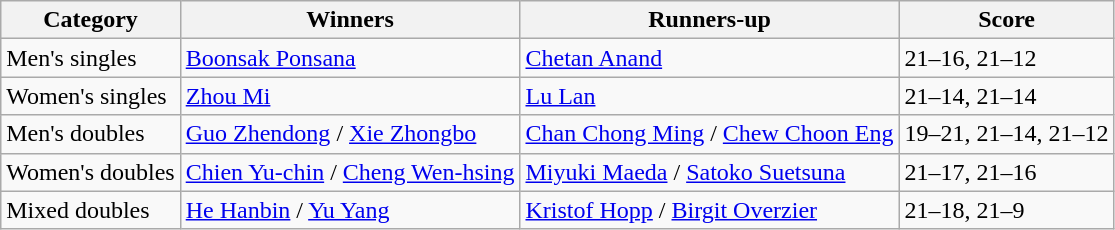<table class=wikitable style="white-space:nowrap">
<tr>
<th>Category</th>
<th>Winners</th>
<th>Runners-up</th>
<th>Score</th>
</tr>
<tr>
<td>Men's singles</td>
<td> <a href='#'>Boonsak Ponsana</a></td>
<td> <a href='#'>Chetan Anand</a></td>
<td>21–16, 21–12</td>
</tr>
<tr>
<td>Women's singles</td>
<td> <a href='#'>Zhou Mi</a></td>
<td> <a href='#'>Lu Lan</a></td>
<td>21–14, 21–14</td>
</tr>
<tr>
<td>Men's doubles</td>
<td> <a href='#'>Guo Zhendong</a> / <a href='#'>Xie Zhongbo</a></td>
<td> <a href='#'>Chan Chong Ming</a> / <a href='#'>Chew Choon Eng</a></td>
<td>19–21, 21–14, 21–12</td>
</tr>
<tr>
<td>Women's doubles</td>
<td> <a href='#'>Chien Yu-chin</a> / <a href='#'>Cheng Wen-hsing</a></td>
<td> <a href='#'>Miyuki Maeda</a> / <a href='#'>Satoko Suetsuna</a></td>
<td>21–17, 21–16</td>
</tr>
<tr>
<td>Mixed doubles</td>
<td> <a href='#'>He Hanbin</a> / <a href='#'>Yu Yang</a></td>
<td> <a href='#'>Kristof Hopp</a> / <a href='#'>Birgit Overzier</a></td>
<td>21–18, 21–9</td>
</tr>
</table>
